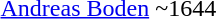<table>
<tr>
<td><a href='#'>Andreas Boden</a></td>
<td>~1644</td>
</tr>
<tr>
</tr>
</table>
